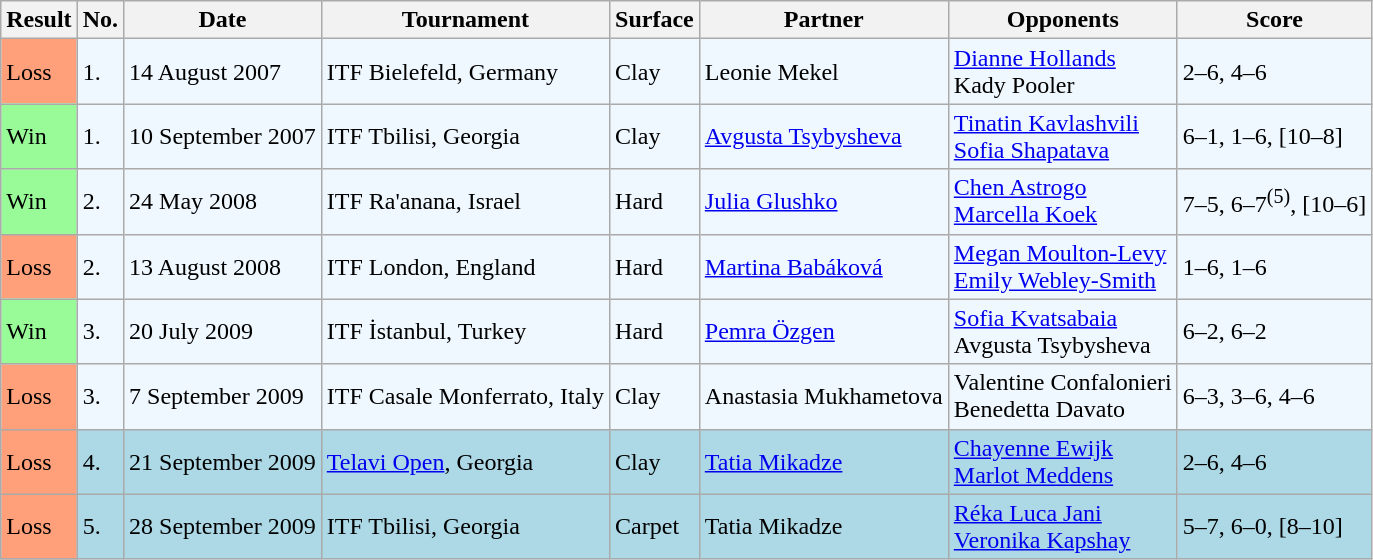<table class="sortable wikitable">
<tr>
<th>Result</th>
<th>No.</th>
<th>Date</th>
<th>Tournament</th>
<th>Surface</th>
<th>Partner</th>
<th>Opponents</th>
<th class="unsortable">Score</th>
</tr>
<tr style="background:#f0f8ff;">
<td style="background:#ffa07a;">Loss</td>
<td>1.</td>
<td>14 August 2007</td>
<td>ITF Bielefeld, Germany</td>
<td>Clay</td>
<td> Leonie Mekel</td>
<td> <a href='#'>Dianne Hollands</a> <br>  Kady Pooler</td>
<td>2–6, 4–6</td>
</tr>
<tr style="background:#f0f8ff;">
<td style="background:#98fb98;">Win</td>
<td>1.</td>
<td>10 September 2007</td>
<td>ITF Tbilisi, Georgia</td>
<td>Clay</td>
<td> <a href='#'>Avgusta Tsybysheva</a></td>
<td> <a href='#'>Tinatin Kavlashvili</a> <br>  <a href='#'>Sofia Shapatava</a></td>
<td>6–1, 1–6, [10–8]</td>
</tr>
<tr style="background:#f0f8ff;">
<td style="background:#98fb98;">Win</td>
<td>2.</td>
<td>24 May 2008</td>
<td>ITF Ra'anana, Israel</td>
<td>Hard</td>
<td> <a href='#'>Julia Glushko</a></td>
<td> <a href='#'>Chen Astrogo</a> <br>  <a href='#'>Marcella Koek</a></td>
<td>7–5, 6–7<sup>(5)</sup>, [10–6]</td>
</tr>
<tr style="background:#f0f8ff;">
<td style="background:#ffa07a;">Loss</td>
<td>2.</td>
<td>13 August 2008</td>
<td>ITF London, England</td>
<td>Hard</td>
<td> <a href='#'>Martina Babáková</a></td>
<td> <a href='#'>Megan Moulton-Levy</a> <br>  <a href='#'>Emily Webley-Smith</a></td>
<td>1–6, 1–6</td>
</tr>
<tr style="background:#f0f8ff;">
<td style="background:#98fb98;">Win</td>
<td>3.</td>
<td>20 July 2009</td>
<td>ITF İstanbul, Turkey</td>
<td>Hard</td>
<td> <a href='#'>Pemra Özgen</a></td>
<td> <a href='#'>Sofia Kvatsabaia</a> <br>  Avgusta Tsybysheva</td>
<td>6–2, 6–2</td>
</tr>
<tr style="background:#f0f8ff;">
<td style="background:#ffa07a;">Loss</td>
<td>3.</td>
<td>7 September 2009</td>
<td>ITF Casale Monferrato, Italy</td>
<td>Clay</td>
<td> Anastasia Mukhametova</td>
<td> Valentine Confalonieri <br>  Benedetta Davato</td>
<td>6–3, 3–6, 4–6</td>
</tr>
<tr style="background:lightblue;">
<td style="background:#ffa07a;">Loss</td>
<td>4.</td>
<td>21 September 2009</td>
<td><a href='#'>Telavi Open</a>, Georgia</td>
<td>Clay</td>
<td> <a href='#'>Tatia Mikadze</a></td>
<td> <a href='#'>Chayenne Ewijk</a> <br>  <a href='#'>Marlot Meddens</a></td>
<td>2–6, 4–6</td>
</tr>
<tr style="background:lightblue;">
<td style="background:#ffa07a;">Loss</td>
<td>5.</td>
<td>28 September 2009</td>
<td>ITF Tbilisi, Georgia</td>
<td>Carpet</td>
<td> Tatia Mikadze</td>
<td> <a href='#'>Réka Luca Jani</a> <br>  <a href='#'>Veronika Kapshay</a></td>
<td>5–7, 6–0, [8–10]</td>
</tr>
</table>
